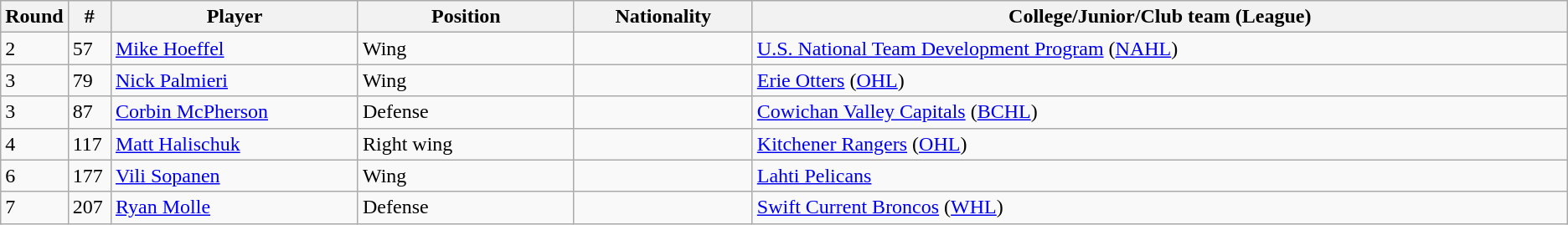<table class="wikitable">
<tr>
<th bgcolor="#DDDDFF" width="2.75%">Round</th>
<th bgcolor="#DDDDFF" width="2.75%">#</th>
<th bgcolor="#DDDDFF" width="16.0%">Player</th>
<th bgcolor="#DDDDFF" width="14.0%">Position</th>
<th bgcolor="#DDDDFF" width="11.5%">Nationality</th>
<th bgcolor="#DDDDFF" width="100.0%">College/Junior/Club team (League)</th>
</tr>
<tr>
<td>2</td>
<td>57</td>
<td><a href='#'>Mike Hoeffel</a></td>
<td>Wing</td>
<td></td>
<td><a href='#'>U.S. National Team Development Program</a> (<a href='#'>NAHL</a>)</td>
</tr>
<tr>
<td>3</td>
<td>79</td>
<td><a href='#'>Nick Palmieri</a></td>
<td>Wing</td>
<td></td>
<td><a href='#'>Erie Otters</a> (<a href='#'>OHL</a>)</td>
</tr>
<tr>
<td>3</td>
<td>87</td>
<td><a href='#'>Corbin McPherson</a></td>
<td>Defense</td>
<td></td>
<td><a href='#'>Cowichan Valley Capitals</a> (<a href='#'>BCHL</a>)</td>
</tr>
<tr>
<td>4</td>
<td>117</td>
<td><a href='#'>Matt Halischuk</a></td>
<td>Right wing</td>
<td></td>
<td><a href='#'>Kitchener Rangers</a> (<a href='#'>OHL</a>)</td>
</tr>
<tr>
<td>6</td>
<td>177</td>
<td><a href='#'>Vili Sopanen</a></td>
<td>Wing</td>
<td></td>
<td><a href='#'>Lahti Pelicans</a></td>
</tr>
<tr>
<td>7</td>
<td>207</td>
<td><a href='#'>Ryan Molle</a></td>
<td>Defense</td>
<td></td>
<td><a href='#'>Swift Current Broncos</a> (<a href='#'>WHL</a>)</td>
</tr>
</table>
